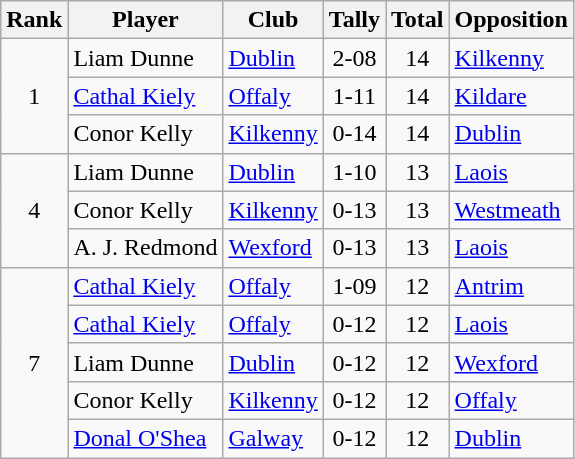<table class="wikitable">
<tr>
<th>Rank</th>
<th>Player</th>
<th>Club</th>
<th>Tally</th>
<th>Total</th>
<th>Opposition</th>
</tr>
<tr>
<td rowspan="3" style="text-align:center;">1</td>
<td>Liam Dunne</td>
<td><a href='#'>Dublin</a></td>
<td align=center>2-08</td>
<td align=center>14</td>
<td><a href='#'>Kilkenny</a></td>
</tr>
<tr>
<td><a href='#'>Cathal Kiely</a></td>
<td><a href='#'>Offaly</a></td>
<td align=center>1-11</td>
<td align=center>14</td>
<td><a href='#'>Kildare</a></td>
</tr>
<tr>
<td>Conor Kelly</td>
<td><a href='#'>Kilkenny</a></td>
<td align=center>0-14</td>
<td align=center>14</td>
<td><a href='#'>Dublin</a></td>
</tr>
<tr>
<td rowspan="3" style="text-align:center;">4</td>
<td>Liam Dunne</td>
<td><a href='#'>Dublin</a></td>
<td align=center>1-10</td>
<td align=center>13</td>
<td><a href='#'>Laois</a></td>
</tr>
<tr>
<td>Conor Kelly</td>
<td><a href='#'>Kilkenny</a></td>
<td align=center>0-13</td>
<td align=center>13</td>
<td><a href='#'>Westmeath</a></td>
</tr>
<tr>
<td>A. J. Redmond</td>
<td><a href='#'>Wexford</a></td>
<td align=center>0-13</td>
<td align=center>13</td>
<td><a href='#'>Laois</a></td>
</tr>
<tr>
<td rowspan="5" style="text-align:center;">7</td>
<td><a href='#'>Cathal Kiely</a></td>
<td><a href='#'>Offaly</a></td>
<td align=center>1-09</td>
<td align=center>12</td>
<td><a href='#'>Antrim</a></td>
</tr>
<tr>
<td><a href='#'>Cathal Kiely</a></td>
<td><a href='#'>Offaly</a></td>
<td align=center>0-12</td>
<td align=center>12</td>
<td><a href='#'>Laois</a></td>
</tr>
<tr>
<td>Liam Dunne</td>
<td><a href='#'>Dublin</a></td>
<td align=center>0-12</td>
<td align=center>12</td>
<td><a href='#'>Wexford</a></td>
</tr>
<tr>
<td>Conor Kelly</td>
<td><a href='#'>Kilkenny</a></td>
<td align=center>0-12</td>
<td align=center>12</td>
<td><a href='#'>Offaly</a></td>
</tr>
<tr>
<td><a href='#'>Donal O'Shea</a></td>
<td><a href='#'>Galway</a></td>
<td align=center>0-12</td>
<td align=center>12</td>
<td><a href='#'>Dublin</a></td>
</tr>
</table>
